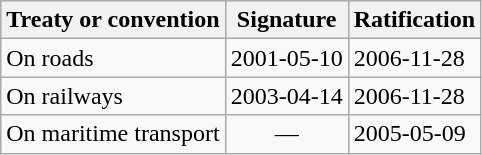<table class="wikitable">
<tr>
<th>Treaty or convention</th>
<th>Signature</th>
<th>Ratification</th>
</tr>
<tr>
<td>On roads</td>
<td>2001-05-10</td>
<td>2006-11-28</td>
</tr>
<tr>
<td>On railways</td>
<td>2003-04-14</td>
<td>2006-11-28</td>
</tr>
<tr>
<td>On maritime transport</td>
<td align="center">—</td>
<td>2005-05-09</td>
</tr>
</table>
